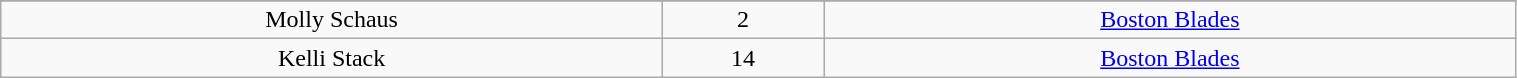<table class="wikitable" width="80%">
<tr align="center">
</tr>
<tr align="center" bgcolor="">
<td>Molly Schaus</td>
<td>2</td>
<td><a href='#'>Boston Blades</a></td>
</tr>
<tr align="center" bgcolor="">
<td>Kelli Stack</td>
<td>14</td>
<td><a href='#'>Boston Blades</a></td>
</tr>
</table>
